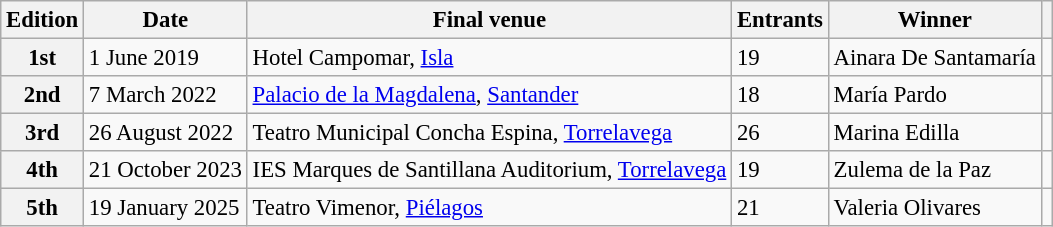<table class="wikitable defaultcenter col2left col3left col5left" style="font-size:95%;">
<tr>
<th>Edition</th>
<th>Date</th>
<th>Final venue</th>
<th>Entrants</th>
<th>Winner</th>
<th></th>
</tr>
<tr>
<th>1st</th>
<td>1 June 2019</td>
<td>Hotel Campomar, <a href='#'>Isla</a></td>
<td>19</td>
<td>Ainara De Santamaría</td>
<td></td>
</tr>
<tr>
<th>2nd</th>
<td>7 March 2022</td>
<td><a href='#'>Palacio de la Magdalena</a>, <a href='#'>Santander</a></td>
<td>18</td>
<td>María Pardo</td>
<td></td>
</tr>
<tr>
<th>3rd</th>
<td>26 August 2022</td>
<td>Teatro Municipal Concha Espina, <a href='#'>Torrelavega</a></td>
<td>26</td>
<td>Marina Edilla</td>
<td></td>
</tr>
<tr>
<th>4th</th>
<td>21 October 2023</td>
<td>IES Marques de Santillana Auditorium, <a href='#'>Torrelavega</a></td>
<td>19</td>
<td>Zulema de la Paz</td>
<td></td>
</tr>
<tr>
<th>5th</th>
<td>19 January 2025</td>
<td>Teatro Vimenor, <a href='#'>Piélagos</a></td>
<td>21</td>
<td>Valeria Olivares</td>
<td></td>
</tr>
</table>
